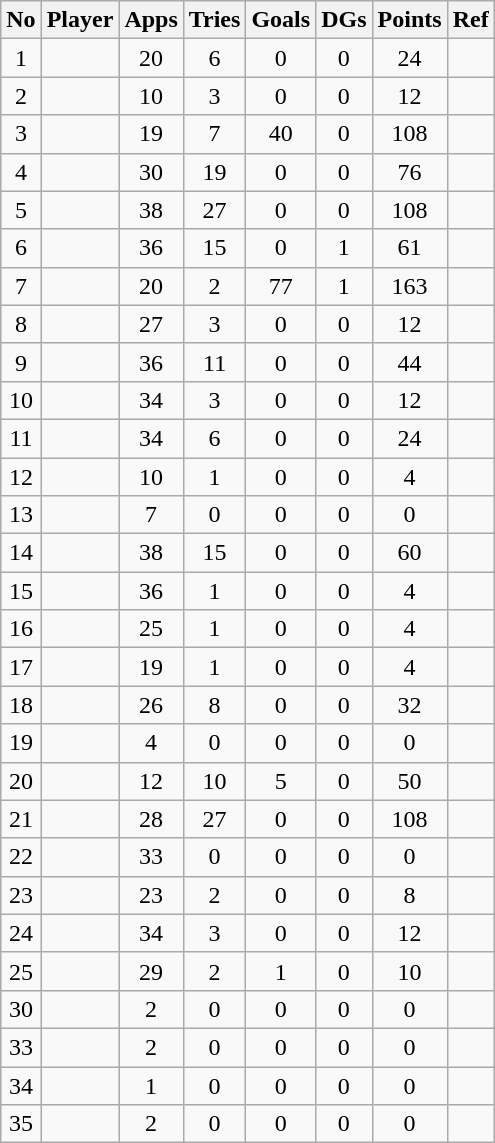<table class="wikitable sortable" style="text-align:center;">
<tr>
<th><strong>No</strong></th>
<th><strong>Player</strong></th>
<th><strong>Apps</strong></th>
<th><strong>Tries</strong></th>
<th><strong>Goals</strong></th>
<th><strong>DGs</strong></th>
<th><strong>Points</strong></th>
<th class=unsortable><strong>Ref</strong></th>
</tr>
<tr>
<td>1</td>
<td align=left></td>
<td>20</td>
<td>6</td>
<td>0</td>
<td>0</td>
<td>24</td>
<td></td>
</tr>
<tr>
<td>2</td>
<td align=left></td>
<td>10</td>
<td>3</td>
<td>0</td>
<td>0</td>
<td>12</td>
<td></td>
</tr>
<tr>
<td>3</td>
<td align=left></td>
<td>19</td>
<td>7</td>
<td>40</td>
<td>0</td>
<td>108</td>
<td></td>
</tr>
<tr>
<td>4</td>
<td align=left></td>
<td>30</td>
<td>19</td>
<td>0</td>
<td>0</td>
<td>76</td>
<td></td>
</tr>
<tr>
<td>5</td>
<td align=left></td>
<td>38</td>
<td>27</td>
<td>0</td>
<td>0</td>
<td>108</td>
<td></td>
</tr>
<tr>
<td>6</td>
<td align=left></td>
<td>36</td>
<td>15</td>
<td>0</td>
<td>1</td>
<td>61</td>
<td></td>
</tr>
<tr>
<td>7</td>
<td align=left></td>
<td>20</td>
<td>2</td>
<td>77</td>
<td>1</td>
<td>163</td>
<td></td>
</tr>
<tr>
<td>8</td>
<td align=left></td>
<td>27</td>
<td>3</td>
<td>0</td>
<td>0</td>
<td>12</td>
<td></td>
</tr>
<tr>
<td>9</td>
<td align=left></td>
<td>36</td>
<td>11</td>
<td>0</td>
<td>0</td>
<td>44</td>
<td></td>
</tr>
<tr>
<td>10</td>
<td align=left></td>
<td>34</td>
<td>3</td>
<td>0</td>
<td>0</td>
<td>12</td>
<td></td>
</tr>
<tr>
<td>11</td>
<td align=left></td>
<td>34</td>
<td>6</td>
<td>0</td>
<td>0</td>
<td>24</td>
<td></td>
</tr>
<tr>
<td>12</td>
<td align=left></td>
<td>10</td>
<td>1</td>
<td>0</td>
<td>0</td>
<td>4</td>
<td></td>
</tr>
<tr>
<td>13</td>
<td align=left></td>
<td>7</td>
<td>0</td>
<td>0</td>
<td>0</td>
<td>0</td>
<td></td>
</tr>
<tr>
<td>14</td>
<td align=left></td>
<td>38</td>
<td>15</td>
<td>0</td>
<td>0</td>
<td>60</td>
<td></td>
</tr>
<tr>
<td>15</td>
<td align=left></td>
<td>36</td>
<td>1</td>
<td>0</td>
<td>0</td>
<td>4</td>
<td></td>
</tr>
<tr>
<td>16</td>
<td align=left></td>
<td>25</td>
<td>1</td>
<td>0</td>
<td>0</td>
<td>4</td>
<td></td>
</tr>
<tr>
<td>17</td>
<td align=left></td>
<td>19</td>
<td>1</td>
<td>0</td>
<td>0</td>
<td>4</td>
<td></td>
</tr>
<tr>
<td>18</td>
<td align=left></td>
<td>26</td>
<td>8</td>
<td>0</td>
<td>0</td>
<td>32</td>
<td></td>
</tr>
<tr>
<td>19</td>
<td align=left></td>
<td>4</td>
<td>0</td>
<td>0</td>
<td>0</td>
<td>0</td>
<td></td>
</tr>
<tr>
<td>20</td>
<td align=left></td>
<td>12</td>
<td>10</td>
<td>5</td>
<td>0</td>
<td>50</td>
<td></td>
</tr>
<tr>
<td>21</td>
<td align=left></td>
<td>28</td>
<td>27</td>
<td>0</td>
<td>0</td>
<td>108</td>
<td></td>
</tr>
<tr>
<td>22</td>
<td align=left></td>
<td>33</td>
<td>0</td>
<td>0</td>
<td>0</td>
<td>0</td>
<td></td>
</tr>
<tr>
<td>23</td>
<td align=left></td>
<td>23</td>
<td>2</td>
<td>0</td>
<td>0</td>
<td>8</td>
<td></td>
</tr>
<tr>
<td>24</td>
<td align=left></td>
<td>34</td>
<td>3</td>
<td>0</td>
<td>0</td>
<td>12</td>
<td></td>
</tr>
<tr>
<td>25</td>
<td align=left></td>
<td>29</td>
<td>2</td>
<td>1</td>
<td>0</td>
<td>10</td>
<td></td>
</tr>
<tr>
<td>30</td>
<td align=left></td>
<td>2</td>
<td>0</td>
<td>0</td>
<td>0</td>
<td>0</td>
<td></td>
</tr>
<tr>
<td>33</td>
<td align=left></td>
<td>2</td>
<td>0</td>
<td>0</td>
<td>0</td>
<td>0</td>
<td></td>
</tr>
<tr>
<td>34</td>
<td align=left></td>
<td>1</td>
<td>0</td>
<td>0</td>
<td>0</td>
<td>0</td>
<td></td>
</tr>
<tr>
<td>35</td>
<td align=left></td>
<td>2</td>
<td>0</td>
<td>0</td>
<td>0</td>
<td>0</td>
<td></td>
</tr>
</table>
